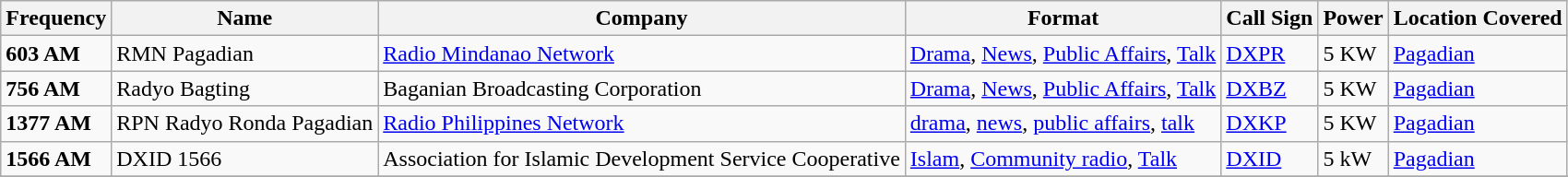<table class="sortable wikitable">
<tr>
<th>Frequency</th>
<th>Name</th>
<th>Company</th>
<th>Format</th>
<th>Call Sign</th>
<th>Power</th>
<th>Location Covered</th>
</tr>
<tr>
<td><strong>603 AM</strong></td>
<td>RMN Pagadian</td>
<td><a href='#'>Radio Mindanao Network</a></td>
<td><a href='#'>Drama</a>, <a href='#'>News</a>, <a href='#'>Public Affairs</a>, <a href='#'>Talk</a></td>
<td><a href='#'>DXPR</a></td>
<td>5 KW</td>
<td><a href='#'>Pagadian</a></td>
</tr>
<tr>
<td><strong>756 AM</strong></td>
<td>Radyo Bagting</td>
<td>Baganian Broadcasting Corporation</td>
<td><a href='#'>Drama</a>, <a href='#'>News</a>, <a href='#'>Public Affairs</a>, <a href='#'>Talk</a></td>
<td><a href='#'>DXBZ</a></td>
<td>5 KW</td>
<td><a href='#'>Pagadian</a></td>
</tr>
<tr>
<td><strong>1377 AM</strong></td>
<td>RPN Radyo Ronda Pagadian</td>
<td><a href='#'>Radio Philippines Network</a></td>
<td><a href='#'>drama</a>, <a href='#'>news</a>, <a href='#'>public affairs</a>, <a href='#'>talk</a></td>
<td><a href='#'>DXKP</a></td>
<td>5 KW</td>
<td><a href='#'>Pagadian</a></td>
</tr>
<tr>
<td><strong>1566 AM</strong></td>
<td>DXID 1566</td>
<td>Association for Islamic Development Service Cooperative</td>
<td><a href='#'>Islam</a>, <a href='#'>Community radio</a>, <a href='#'>Talk</a></td>
<td><a href='#'>DXID</a></td>
<td>5 kW</td>
<td><a href='#'>Pagadian</a></td>
</tr>
<tr>
</tr>
</table>
